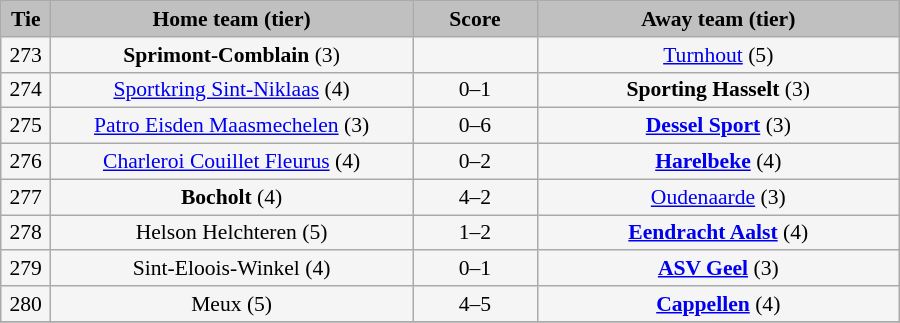<table class="wikitable" style="width: 600px; background:WhiteSmoke; text-align:center; font-size:90%">
<tr>
<td scope="col" style="width:  5.00%; background:silver;"><strong>Tie</strong></td>
<td scope="col" style="width: 36.25%; background:silver;"><strong>Home team (tier)</strong></td>
<td scope="col" style="width: 12.50%; background:silver;"><strong>Score</strong></td>
<td scope="col" style="width: 36.25%; background:silver;"><strong>Away team (tier)</strong></td>
</tr>
<tr>
<td>273</td>
<td><strong>Sprimont-Comblain</strong> (3)</td>
<td></td>
<td><a href='#'>Turnhout</a> (5)</td>
</tr>
<tr>
<td>274</td>
<td><a href='#'>Sportkring Sint-Niklaas</a> (4)</td>
<td>0–1</td>
<td><strong>Sporting Hasselt</strong> (3)</td>
</tr>
<tr>
<td>275</td>
<td><a href='#'>Patro Eisden Maasmechelen</a> (3)</td>
<td>0–6</td>
<td><strong><a href='#'>Dessel Sport</a></strong> (3)</td>
</tr>
<tr>
<td>276</td>
<td><a href='#'>Charleroi Couillet Fleurus</a> (4)</td>
<td>0–2</td>
<td><strong><a href='#'>Harelbeke</a></strong> (4)</td>
</tr>
<tr>
<td>277</td>
<td><strong>Bocholt</strong> (4)</td>
<td>4–2</td>
<td><a href='#'>Oudenaarde</a> (3)</td>
</tr>
<tr>
<td>278</td>
<td>Helson Helchteren (5)</td>
<td>1–2</td>
<td><strong><a href='#'>Eendracht Aalst</a></strong> (4)</td>
</tr>
<tr>
<td>279</td>
<td>Sint-Eloois-Winkel (4)</td>
<td>0–1</td>
<td><strong><a href='#'>ASV Geel</a></strong> (3)</td>
</tr>
<tr>
<td>280</td>
<td>Meux (5)</td>
<td>4–5</td>
<td><strong><a href='#'>Cappellen</a></strong> (4)</td>
</tr>
<tr>
</tr>
</table>
